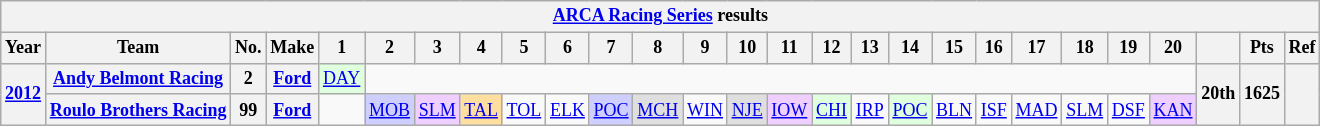<table class="wikitable" style="text-align:center; font-size:75%">
<tr>
<th colspan=48><a href='#'>ARCA Racing Series</a> results</th>
</tr>
<tr>
<th>Year</th>
<th>Team</th>
<th>No.</th>
<th>Make</th>
<th>1</th>
<th>2</th>
<th>3</th>
<th>4</th>
<th>5</th>
<th>6</th>
<th>7</th>
<th>8</th>
<th>9</th>
<th>10</th>
<th>11</th>
<th>12</th>
<th>13</th>
<th>14</th>
<th>15</th>
<th>16</th>
<th>17</th>
<th>18</th>
<th>19</th>
<th>20</th>
<th></th>
<th>Pts</th>
<th>Ref</th>
</tr>
<tr>
<th rowspan=2><a href='#'>2012</a></th>
<th><a href='#'>Andy Belmont Racing</a></th>
<th>2</th>
<th><a href='#'>Ford</a></th>
<td style="background:#DFFFDF;"><a href='#'>DAY</a><br></td>
<td colspan=19></td>
<th rowspan=2>20th</th>
<th rowspan=2>1625</th>
<th rowspan=2></th>
</tr>
<tr>
<th><a href='#'>Roulo Brothers Racing</a></th>
<th>99</th>
<th><a href='#'>Ford</a></th>
<td></td>
<td style="background:#CFCFFF;"><a href='#'>MOB</a><br></td>
<td style="background:#EFCFFF;"><a href='#'>SLM</a><br></td>
<td style="background:#FFDF9F;"><a href='#'>TAL</a><br></td>
<td><a href='#'>TOL</a></td>
<td><a href='#'>ELK</a></td>
<td style="background:#CFCFFF;"><a href='#'>POC</a><br></td>
<td style="background:#DFDFDF;"><a href='#'>MCH</a><br></td>
<td><a href='#'>WIN</a></td>
<td style="background:#DFDFDF;"><a href='#'>NJE</a><br></td>
<td style="background:#EFCFFF;"><a href='#'>IOW</a><br></td>
<td style="background:#DFFFDF;"><a href='#'>CHI</a><br></td>
<td><a href='#'>IRP</a></td>
<td style="background:#DFFFDF;"><a href='#'>POC</a><br></td>
<td><a href='#'>BLN</a></td>
<td><a href='#'>ISF</a></td>
<td><a href='#'>MAD</a></td>
<td><a href='#'>SLM</a></td>
<td><a href='#'>DSF</a></td>
<td style="background:#EFCFFF;"><a href='#'>KAN</a><br></td>
</tr>
</table>
